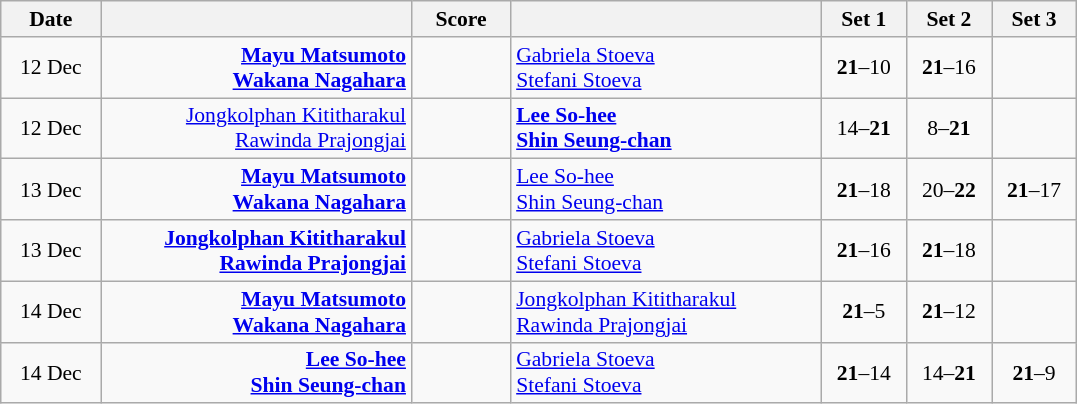<table class="wikitable" style="text-align: center; font-size:90%">
<tr>
<th width="60">Date</th>
<th align="right" width="200"></th>
<th width="60">Score</th>
<th align="left" width="200"></th>
<th width="50">Set 1</th>
<th width="50">Set 2</th>
<th width="50">Set 3</th>
</tr>
<tr>
<td>12 Dec</td>
<td align="right"><strong><a href='#'>Mayu Matsumoto</a> <br><a href='#'>Wakana Nagahara</a> </strong></td>
<td align="center"></td>
<td align="left"> <a href='#'>Gabriela Stoeva</a><br> <a href='#'>Stefani Stoeva</a></td>
<td><strong>21</strong>–10</td>
<td><strong>21</strong>–16</td>
<td></td>
</tr>
<tr>
<td>12 Dec</td>
<td align="right"><a href='#'>Jongkolphan Kititharakul</a> <br><a href='#'>Rawinda Prajongjai</a> </td>
<td align="center"></td>
<td align="left"><strong> <a href='#'>Lee So-hee</a><br> <a href='#'>Shin Seung-chan</a></strong></td>
<td>14–<strong>21</strong></td>
<td>8–<strong>21</strong></td>
<td></td>
</tr>
<tr>
<td>13 Dec</td>
<td align="right"><strong><a href='#'>Mayu Matsumoto</a> <br><a href='#'>Wakana Nagahara</a> </strong></td>
<td align="center"></td>
<td align="left"> <a href='#'>Lee So-hee</a><br> <a href='#'>Shin Seung-chan</a></td>
<td><strong>21</strong>–18</td>
<td>20–<strong>22</strong></td>
<td><strong>21</strong>–17</td>
</tr>
<tr>
<td>13 Dec</td>
<td align="right"><strong><a href='#'>Jongkolphan Kititharakul</a> <br><a href='#'>Rawinda Prajongjai</a> </strong></td>
<td align="center"></td>
<td align="left"> <a href='#'>Gabriela Stoeva</a><br> <a href='#'>Stefani Stoeva</a></td>
<td><strong>21</strong>–16</td>
<td><strong>21</strong>–18</td>
<td></td>
</tr>
<tr>
<td>14 Dec</td>
<td align="right"><strong><a href='#'>Mayu Matsumoto</a> <br><a href='#'>Wakana Nagahara</a> </strong></td>
<td align="center"></td>
<td align="left"> <a href='#'>Jongkolphan Kititharakul</a><br> <a href='#'>Rawinda Prajongjai</a></td>
<td><strong>21</strong>–5</td>
<td><strong>21</strong>–12</td>
<td></td>
</tr>
<tr>
<td>14 Dec</td>
<td align="right"><strong><a href='#'>Lee So-hee</a> <br><a href='#'>Shin Seung-chan</a> </strong></td>
<td align="center"></td>
<td align="left"> <a href='#'>Gabriela Stoeva</a><br> <a href='#'>Stefani Stoeva</a></td>
<td><strong>21</strong>–14</td>
<td>14–<strong>21</strong></td>
<td><strong>21</strong>–9</td>
</tr>
</table>
